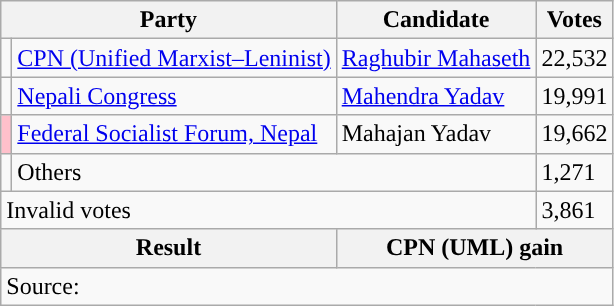<table class="wikitable">
<tr>
<th colspan="2">Party</th>
<th>Candidate</th>
<th>Votes</th>
</tr>
<tr>
<td style="background-color:"></td>
<td><a href='#'>CPN (Unified Marxist–Leninist)</a></td>
<td><a href='#'>Raghubir Mahaseth</a></td>
<td>22,532</td>
</tr>
<tr>
<td style="background-color:"></td>
<td><a href='#'>Nepali Congress</a></td>
<td><a href='#'>Mahendra Yadav</a></td>
<td>19,991</td>
</tr>
<tr>
<td style="background-color:#ffc0cb"></td>
<td><a href='#'>Federal Socialist Forum, Nepal</a></td>
<td>Mahajan Yadav</td>
<td>19,662</td>
</tr>
<tr>
<td></td>
<td colspan="2">Others</td>
<td>1,271</td>
</tr>
<tr>
<td colspan="3">Invalid votes</td>
<td>3,861</td>
</tr>
<tr>
<th colspan="2">Result</th>
<th colspan="2">CPN (UML) gain</th>
</tr>
<tr>
<td colspan="4">Source: </td>
</tr>
</table>
